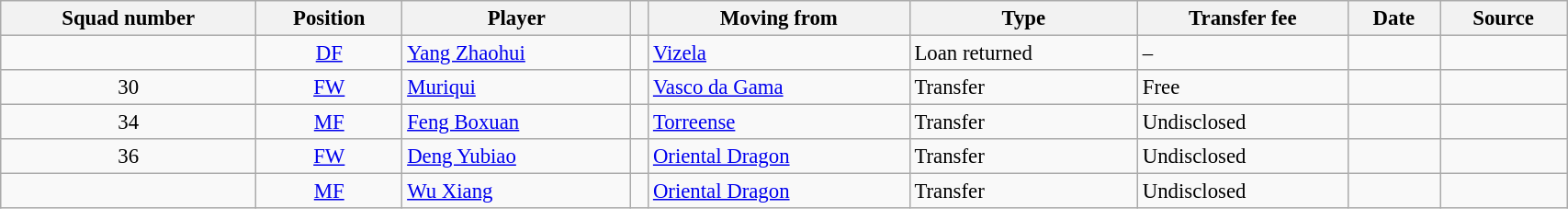<table class="wikitable sortable" style="width:90%; text-align:left; font-size:95%;">
<tr>
<th>Squad number</th>
<th>Position</th>
<th>Player</th>
<th></th>
<th>Moving from</th>
<th>Type</th>
<th>Transfer fee</th>
<th>Date</th>
<th>Source</th>
</tr>
<tr>
<td align=center></td>
<td align=center><a href='#'>DF</a></td>
<td align=left> <a href='#'>Yang Zhaohui</a></td>
<td align=center></td>
<td align=left> <a href='#'>Vizela</a></td>
<td>Loan returned</td>
<td>–</td>
<td></td>
<td align=center></td>
</tr>
<tr>
<td align=center>30</td>
<td align=center><a href='#'>FW</a></td>
<td align=left> <a href='#'>Muriqui</a></td>
<td align=center></td>
<td align=left> <a href='#'>Vasco da Gama</a></td>
<td>Transfer</td>
<td>Free</td>
<td></td>
<td align=center></td>
</tr>
<tr>
<td align=center>34</td>
<td align=center><a href='#'>MF</a></td>
<td align=left> <a href='#'>Feng Boxuan</a></td>
<td align=center></td>
<td align=left> <a href='#'>Torreense</a></td>
<td>Transfer</td>
<td>Undisclosed</td>
<td></td>
<td align=center></td>
</tr>
<tr>
<td align=center>36</td>
<td align=center><a href='#'>FW</a></td>
<td align=left> <a href='#'>Deng Yubiao</a></td>
<td align=center></td>
<td align=left> <a href='#'>Oriental Dragon</a></td>
<td>Transfer</td>
<td>Undisclosed</td>
<td></td>
<td align=center></td>
</tr>
<tr>
<td align=center></td>
<td align=center><a href='#'>MF</a></td>
<td align=left> <a href='#'>Wu Xiang</a></td>
<td align=center></td>
<td align=left> <a href='#'>Oriental Dragon</a></td>
<td>Transfer</td>
<td>Undisclosed</td>
<td></td>
<td align=center></td>
</tr>
</table>
